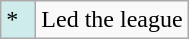<table class="wikitable">
<tr>
<td style="background:#CFECEC; width:1em">*</td>
<td>Led the league</td>
</tr>
</table>
